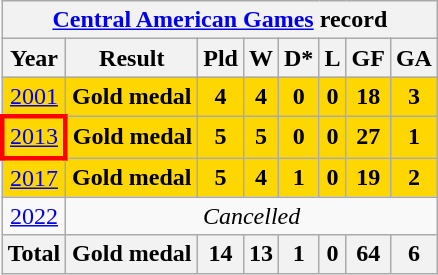<table class="wikitable" style="text-align: center;">
<tr>
<th colspan=8><a href='#'>Central American Games</a> record</th>
</tr>
<tr>
<th>Year</th>
<th>Result</th>
<th>Pld</th>
<th>W</th>
<th>D*</th>
<th>L</th>
<th>GF</th>
<th>GA</th>
</tr>
<tr bgcolor=gold>
<td> <a href='#'>2001</a></td>
<td><strong>Gold medal</strong></td>
<td><strong>4</strong></td>
<td><strong>4</strong></td>
<td><strong>0</strong></td>
<td><strong>0</strong></td>
<td><strong>18</strong></td>
<td><strong>3</strong></td>
</tr>
<tr bgcolor=gold>
<td style="border:3px solid red"> <a href='#'>2013</a></td>
<td><strong>Gold medal</strong></td>
<td><strong>5</strong></td>
<td><strong>5</strong></td>
<td><strong>0</strong></td>
<td><strong>0</strong></td>
<td><strong>27</strong></td>
<td><strong>1</strong></td>
</tr>
<tr bgcolor=gold>
<td> <a href='#'>2017</a></td>
<td><strong>Gold medal</strong></td>
<td><strong>5</strong></td>
<td><strong>4</strong></td>
<td><strong>1</strong></td>
<td><strong>0</strong></td>
<td><strong>19</strong></td>
<td><strong>2</strong></td>
</tr>
<tr>
<td> <a href='#'>2022</a></td>
<td colspan=8><em>	Cancelled</em></td>
</tr>
<tr>
<th>Total</th>
<th>Gold medal</th>
<th>14</th>
<th>13</th>
<th>1</th>
<th>0</th>
<th>64</th>
<th>6</th>
</tr>
</table>
